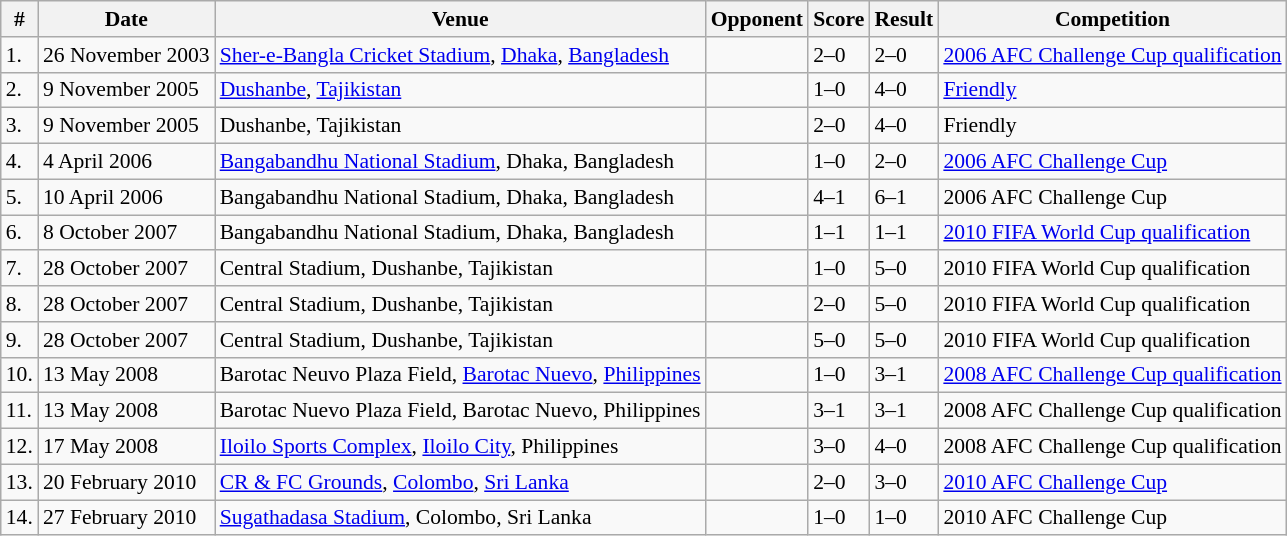<table class="wikitable collapsible collapsed" style="font-size:90%">
<tr>
<th>#</th>
<th>Date</th>
<th>Venue</th>
<th>Opponent</th>
<th>Score</th>
<th>Result</th>
<th>Competition</th>
</tr>
<tr>
<td>1.</td>
<td>26 November 2003</td>
<td><a href='#'>Sher-e-Bangla Cricket Stadium</a>, <a href='#'>Dhaka</a>, <a href='#'>Bangladesh</a></td>
<td></td>
<td>2–0</td>
<td>2–0</td>
<td><a href='#'>2006 AFC Challenge Cup qualification</a></td>
</tr>
<tr>
<td>2.</td>
<td>9 November 2005</td>
<td><a href='#'>Dushanbe</a>, <a href='#'>Tajikistan</a></td>
<td></td>
<td>1–0</td>
<td>4–0</td>
<td><a href='#'>Friendly</a></td>
</tr>
<tr>
<td>3.</td>
<td>9 November 2005</td>
<td>Dushanbe, Tajikistan</td>
<td></td>
<td>2–0</td>
<td>4–0</td>
<td>Friendly</td>
</tr>
<tr>
<td>4.</td>
<td>4 April 2006</td>
<td><a href='#'>Bangabandhu National Stadium</a>, Dhaka, Bangladesh</td>
<td></td>
<td>1–0</td>
<td>2–0</td>
<td><a href='#'>2006 AFC Challenge Cup</a></td>
</tr>
<tr>
<td>5.</td>
<td>10 April 2006</td>
<td>Bangabandhu National Stadium, Dhaka, Bangladesh</td>
<td></td>
<td>4–1</td>
<td>6–1</td>
<td>2006 AFC Challenge Cup</td>
</tr>
<tr>
<td>6.</td>
<td>8 October 2007</td>
<td>Bangabandhu National Stadium, Dhaka, Bangladesh</td>
<td></td>
<td>1–1</td>
<td>1–1</td>
<td><a href='#'>2010 FIFA World Cup qualification</a></td>
</tr>
<tr>
<td>7.</td>
<td>28 October 2007</td>
<td>Central Stadium, Dushanbe, Tajikistan</td>
<td></td>
<td>1–0</td>
<td>5–0</td>
<td>2010 FIFA World Cup qualification</td>
</tr>
<tr>
<td>8.</td>
<td>28 October 2007</td>
<td>Central Stadium, Dushanbe, Tajikistan</td>
<td></td>
<td>2–0</td>
<td>5–0</td>
<td>2010 FIFA World Cup qualification</td>
</tr>
<tr>
<td>9.</td>
<td>28 October 2007</td>
<td>Central Stadium, Dushanbe, Tajikistan</td>
<td></td>
<td>5–0</td>
<td>5–0</td>
<td>2010 FIFA World Cup qualification</td>
</tr>
<tr>
<td>10.</td>
<td>13 May 2008</td>
<td>Barotac Neuvo Plaza Field, <a href='#'>Barotac Nuevo</a>, <a href='#'>Philippines</a></td>
<td></td>
<td>1–0</td>
<td>3–1</td>
<td><a href='#'>2008 AFC Challenge Cup qualification</a></td>
</tr>
<tr>
<td>11.</td>
<td>13 May 2008</td>
<td>Barotac Nuevo Plaza Field, Barotac Nuevo, Philippines</td>
<td></td>
<td>3–1</td>
<td>3–1</td>
<td>2008 AFC Challenge Cup qualification</td>
</tr>
<tr>
<td>12.</td>
<td>17 May 2008</td>
<td><a href='#'>Iloilo Sports Complex</a>, <a href='#'>Iloilo City</a>, Philippines</td>
<td></td>
<td>3–0</td>
<td>4–0</td>
<td>2008 AFC Challenge Cup qualification</td>
</tr>
<tr>
<td>13.</td>
<td>20 February 2010</td>
<td><a href='#'>CR & FC Grounds</a>, <a href='#'>Colombo</a>, <a href='#'>Sri Lanka</a></td>
<td></td>
<td>2–0</td>
<td>3–0</td>
<td><a href='#'>2010 AFC Challenge Cup</a></td>
</tr>
<tr>
<td>14.</td>
<td>27 February 2010</td>
<td><a href='#'>Sugathadasa Stadium</a>, Colombo, Sri Lanka</td>
<td></td>
<td>1–0</td>
<td>1–0</td>
<td>2010 AFC Challenge Cup</td>
</tr>
</table>
